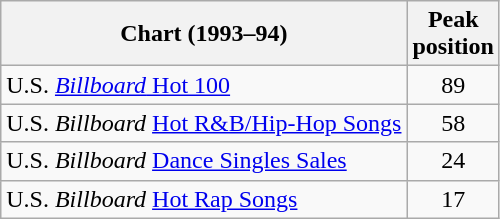<table class="wikitable sortable">
<tr>
<th>Chart (1993–94)</th>
<th>Peak<br>position</th>
</tr>
<tr>
<td>U.S. <a href='#'><em>Billboard</em> Hot 100</a></td>
<td align="center">89</td>
</tr>
<tr>
<td>U.S. <em>Billboard</em> <a href='#'>Hot R&B/Hip-Hop Songs</a></td>
<td align="center">58</td>
</tr>
<tr>
<td>U.S. <em>Billboard</em> <a href='#'>Dance Singles Sales</a></td>
<td align="center">24</td>
</tr>
<tr>
<td>U.S. <em>Billboard</em> <a href='#'>Hot Rap Songs</a></td>
<td align="center">17</td>
</tr>
</table>
